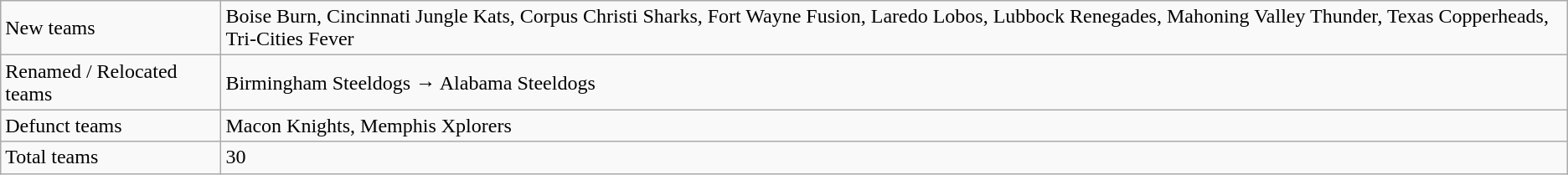<table class="wikitable">
<tr>
<td>New teams</td>
<td>Boise Burn, Cincinnati Jungle Kats, Corpus Christi Sharks, Fort Wayne Fusion, Laredo Lobos, Lubbock Renegades, Mahoning Valley Thunder, Texas Copperheads, Tri-Cities Fever</td>
</tr>
<tr>
<td>Renamed / Relocated teams</td>
<td>Birmingham Steeldogs → Alabama Steeldogs</td>
</tr>
<tr>
<td>Defunct teams</td>
<td>Macon Knights, Memphis Xplorers</td>
</tr>
<tr>
<td>Total teams</td>
<td>30</td>
</tr>
</table>
